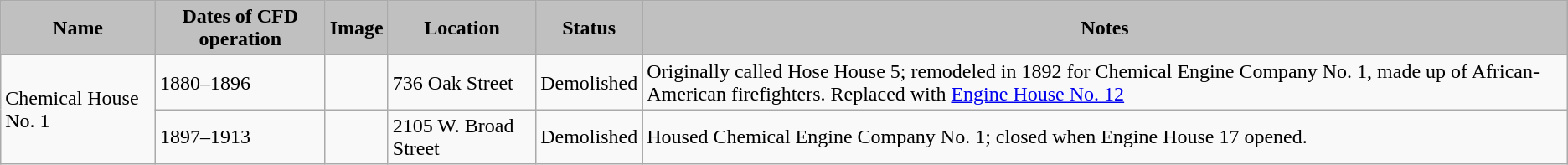<table class="wikitable sortable">
<tr>
<th style="background-color:silver">Name</th>
<th style="background-color:silver">Dates of CFD operation</th>
<th style="background-color:silver">Image</th>
<th style="background-color:silver">Location</th>
<th style="background-color:silver">Status</th>
<th style="background-color:silver">Notes</th>
</tr>
<tr>
<td rowspan="2">Chemical House No. 1</td>
<td>1880–1896</td>
<td></td>
<td>736 Oak Street</td>
<td>Demolished</td>
<td>Originally called Hose House 5; remodeled in 1892 for Chemical Engine Company No. 1, made up of African-American firefighters. Replaced with <a href='#'>Engine House No. 12</a></td>
</tr>
<tr>
<td>1897–1913</td>
<td></td>
<td>2105 W. Broad Street</td>
<td>Demolished</td>
<td>Housed Chemical Engine Company No. 1; closed when Engine House 17 opened.</td>
</tr>
</table>
